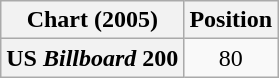<table class="wikitable plainrowheaders" style="text-align:center">
<tr>
<th scope="col">Chart (2005)</th>
<th scope="col">Position</th>
</tr>
<tr>
<th scope="row">US <em>Billboard</em> 200</th>
<td>80</td>
</tr>
</table>
